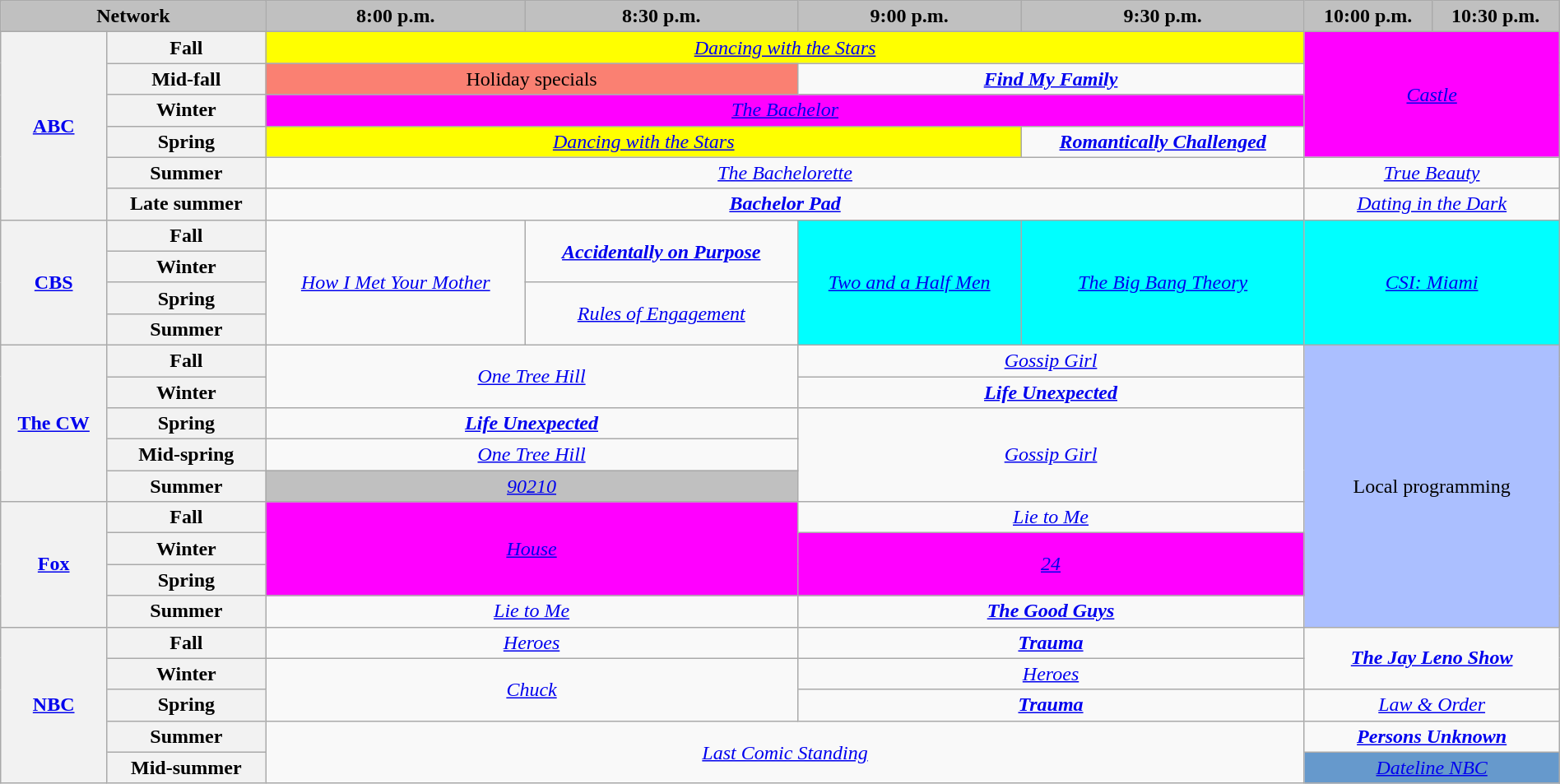<table class="wikitable" style="width:100%;margin-right:0;text-align:center">
<tr>
<th colspan="2" style="background-color:#C0C0C0;text-align:center">Network</th>
<th style="background-color:#C0C0C0;text-align:center">8:00 p.m.</th>
<th style="background-color:#C0C0C0;text-align:center">8:30 p.m.</th>
<th style="background-color:#C0C0C0;text-align:center">9:00 p.m.</th>
<th style="background-color:#C0C0C0;text-align:center">9:30 p.m.</th>
<th style="background-color:#C0C0C0;text-align:center">10:00 p.m.</th>
<th style="background-color:#C0C0C0;text-align:center">10:30 p.m.</th>
</tr>
<tr>
<th rowspan="6"><a href='#'>ABC</a></th>
<th>Fall</th>
<td style="background:yellow;" colspan="4"><em><a href='#'>Dancing with the Stars</a></em> </td>
<td style="background:magenta;" colspan="2" rowspan="4"><em><a href='#'>Castle</a></em> </td>
</tr>
<tr>
<th>Mid-fall</th>
<td colspan="2" style="background:#FA8072;">Holiday specials</td>
<td colspan="2"><strong><em><a href='#'>Find My Family</a></em></strong></td>
</tr>
<tr>
<th>Winter</th>
<td style="background:magenta;" colspan="4"><em><a href='#'>The Bachelor</a></em> </td>
</tr>
<tr>
<th>Spring</th>
<td style="background:yellow;" colspan="3"><em><a href='#'>Dancing with the Stars</a></em> </td>
<td><strong><em><a href='#'>Romantically Challenged</a></em></strong></td>
</tr>
<tr>
<th>Summer</th>
<td colspan="4"><em><a href='#'>The Bachelorette</a></em></td>
<td colspan="2"><em><a href='#'>True Beauty</a></em></td>
</tr>
<tr>
<th>Late summer</th>
<td colspan="4"><strong><em><a href='#'>Bachelor Pad</a></em></strong></td>
<td colspan="2"><em><a href='#'>Dating in the Dark</a></em></td>
</tr>
<tr>
<th rowspan="4"><a href='#'>CBS</a></th>
<th>Fall</th>
<td rowspan="4"><em><a href='#'>How I Met Your Mother</a></em></td>
<td rowspan="2"><strong><em><a href='#'>Accidentally on Purpose</a></em></strong></td>
<td style="background:cyan;" rowspan="4"><em><a href='#'>Two and a Half Men</a></em> </td>
<td style="background:cyan;" rowspan="4"><em><a href='#'>The Big Bang Theory</a></em> </td>
<td style="background:cyan;" colspan="2" rowspan="4"><em><a href='#'>CSI: Miami</a></em> </td>
</tr>
<tr>
<th>Winter</th>
</tr>
<tr>
<th>Spring</th>
<td rowspan="2"><em><a href='#'>Rules of Engagement</a></em></td>
</tr>
<tr>
<th>Summer</th>
</tr>
<tr>
<th rowspan="5"><a href='#'>The CW</a></th>
<th>Fall</th>
<td colspan="2" rowspan="2"><em><a href='#'>One Tree Hill</a></em></td>
<td colspan="2"><em><a href='#'>Gossip Girl</a></em></td>
<td style="background:#abbfff;" colspan="2" rowspan="9">Local programming</td>
</tr>
<tr>
<th>Winter</th>
<td colspan="2"><strong><em><a href='#'>Life Unexpected</a></em></strong></td>
</tr>
<tr>
<th>Spring</th>
<td colspan="2"><strong><em><a href='#'>Life Unexpected</a></em></strong></td>
<td colspan="2" rowspan="3"><em><a href='#'>Gossip Girl</a></em></td>
</tr>
<tr>
<th>Mid-spring</th>
<td colspan="2"><em><a href='#'>One Tree Hill</a></em></td>
</tr>
<tr>
<th>Summer</th>
<td style="background:#C0C0C0;" colspan="2"><em><a href='#'>90210</a></em> </td>
</tr>
<tr>
<th rowspan="4"><a href='#'>Fox</a></th>
<th>Fall</th>
<td style="background:magenta;" colspan="2" rowspan="3"><em><a href='#'>House</a></em> </td>
<td colspan="2"><em><a href='#'>Lie to Me</a></em></td>
</tr>
<tr>
<th>Winter</th>
<td style="background:magenta;" colspan="2" rowspan="2"><em><a href='#'>24</a></em> </td>
</tr>
<tr>
<th>Spring</th>
</tr>
<tr>
<th>Summer</th>
<td colspan="2"><em><a href='#'>Lie to Me</a></em></td>
<td colspan="2"><strong><em><a href='#'>The Good Guys</a></em></strong></td>
</tr>
<tr>
<th rowspan="5"><a href='#'>NBC</a></th>
<th>Fall</th>
<td colspan="2"><em><a href='#'>Heroes</a></em></td>
<td colspan="2"><strong><em><a href='#'>Trauma</a></em></strong></td>
<td colspan="2" rowspan="2"><strong><em><a href='#'>The Jay Leno Show</a></em></strong></td>
</tr>
<tr>
<th>Winter</th>
<td colspan="2" rowspan="2"><em><a href='#'>Chuck</a></em></td>
<td colspan="2"><em><a href='#'>Heroes</a></em></td>
</tr>
<tr>
<th>Spring</th>
<td colspan="2"><strong><em><a href='#'>Trauma</a></em></strong></td>
<td colspan="2"><em><a href='#'>Law & Order</a></em></td>
</tr>
<tr>
<th>Summer</th>
<td colspan="4" rowspan="2"><em><a href='#'>Last Comic Standing</a></em></td>
<td colspan="2"><strong><em><a href='#'>Persons Unknown</a></em></strong></td>
</tr>
<tr>
<th>Mid-summer</th>
<td style="background:#6699CC;" colspan="2"><em><a href='#'>Dateline NBC</a></em></td>
</tr>
</table>
